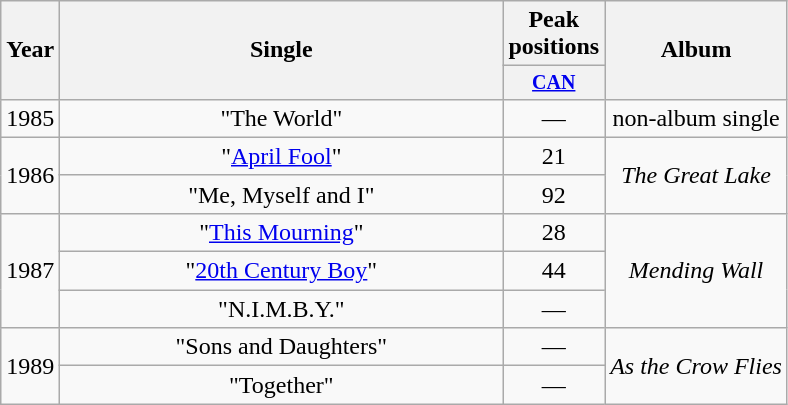<table class="wikitable plainrowheaders" style="text-align:center;">
<tr>
<th rowspan="2">Year</th>
<th rowspan="2" style="width:18em;">Single</th>
<th colspan="1">Peak positions</th>
<th rowspan="2">Album</th>
</tr>
<tr style="font-size:smaller;">
<th width="50"><a href='#'>CAN</a><br></th>
</tr>
<tr>
<td>1985</td>
<td>"The World"</td>
<td>—</td>
<td>non-album single</td>
</tr>
<tr>
<td rowspan=2>1986</td>
<td>"<a href='#'>April Fool</a>"</td>
<td>21</td>
<td rowspan=2><em>The Great Lake</em></td>
</tr>
<tr>
<td>"Me, Myself and I"</td>
<td>92</td>
</tr>
<tr>
<td rowspan=3>1987</td>
<td>"<a href='#'>This Mourning</a>"</td>
<td>28</td>
<td rowspan=3><em>Mending Wall</em></td>
</tr>
<tr>
<td>"<a href='#'>20th Century Boy</a>"</td>
<td>44</td>
</tr>
<tr>
<td>"N.I.M.B.Y."</td>
<td>—</td>
</tr>
<tr>
<td rowspan=2>1989</td>
<td>"Sons and Daughters"</td>
<td>—</td>
<td rowspan=2><em>As the Crow Flies</em></td>
</tr>
<tr>
<td>"Together"</td>
<td>—</td>
</tr>
</table>
